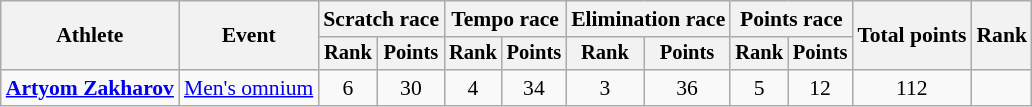<table class=wikitable style=font-size:90%;text-align:center>
<tr>
<th rowspan="2">Athlete</th>
<th rowspan="2">Event</th>
<th colspan=2>Scratch race</th>
<th colspan=2>Tempo race</th>
<th colspan=2>Elimination race</th>
<th colspan=2>Points race</th>
<th rowspan=2>Total points</th>
<th rowspan=2>Rank</th>
</tr>
<tr style="font-size:95%">
<th>Rank</th>
<th>Points</th>
<th>Rank</th>
<th>Points</th>
<th>Rank</th>
<th>Points</th>
<th>Rank</th>
<th>Points</th>
</tr>
<tr>
<td align=left><strong><a href='#'>Artyom Zakharov</a></strong></td>
<td align=left><a href='#'>Men's omnium</a></td>
<td>6</td>
<td>30</td>
<td>4</td>
<td>34</td>
<td>3</td>
<td>36</td>
<td>5</td>
<td>12</td>
<td>112</td>
<td></td>
</tr>
</table>
